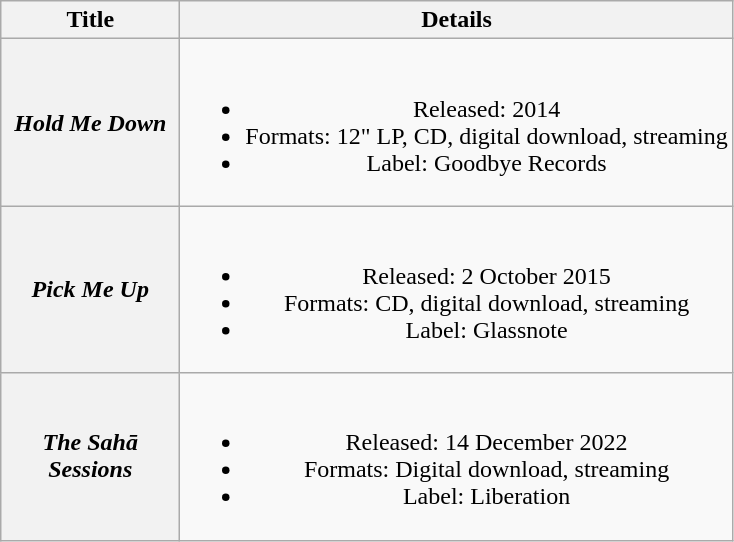<table class="wikitable plainrowheaders" border="1" style="text-align:center;">
<tr>
<th rowspan="1" scope="col" style="width:7em;">Title</th>
<th rowspan="1">Details</th>
</tr>
<tr>
<th scope="row"><em>Hold Me Down</em></th>
<td><br><ul><li>Released: 2014</li><li>Formats: 12" LP, CD, digital download, streaming</li><li>Label: Goodbye Records</li></ul></td>
</tr>
<tr>
<th scope="row"><em>Pick Me Up</em></th>
<td><br><ul><li>Released: 2 October 2015</li><li>Formats: CD, digital download, streaming</li><li>Label: Glassnote</li></ul></td>
</tr>
<tr>
<th scope="row"><em>The Sahā Sessions</em></th>
<td><br><ul><li>Released: 14 December 2022</li><li>Formats: Digital download, streaming</li><li>Label: Liberation</li></ul></td>
</tr>
</table>
